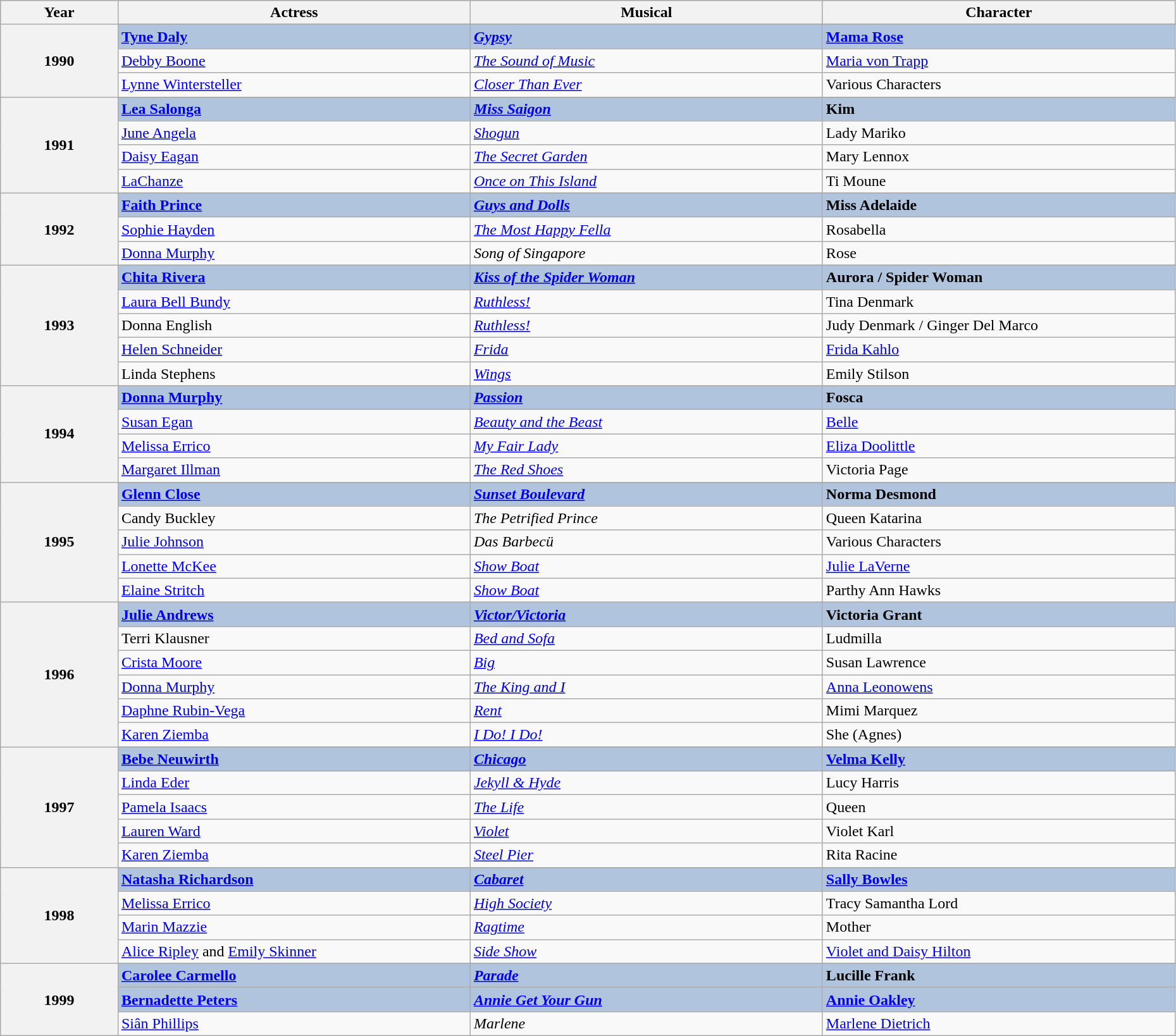<table class="wikitable" style="width:98%;">
<tr style="background:#bebebe;">
<th style="width:10%;">Year</th>
<th style="width:30%;">Actress</th>
<th style="width:30%;">Musical</th>
<th style="width:30%;">Character</th>
</tr>
<tr>
<th rowspan="4">1990</th>
</tr>
<tr style="background:#B0C4DE;">
<td><strong><a href='#'>Tyne Daly</a></strong></td>
<td><strong><em><a href='#'>Gypsy</a></em></strong></td>
<td><strong><a href='#'>Mama Rose</a> </strong></td>
</tr>
<tr>
<td><a href='#'>Debby Boone</a></td>
<td><em><a href='#'>The Sound of Music</a></em></td>
<td><a href='#'>Maria von Trapp</a></td>
</tr>
<tr>
<td><a href='#'>Lynne Wintersteller</a></td>
<td><em><a href='#'>Closer Than Ever</a></em></td>
<td>Various Characters</td>
</tr>
<tr>
<th rowspan="5">1991</th>
</tr>
<tr style="background:#B0C4DE;">
<td><strong><a href='#'>Lea Salonga</a></strong></td>
<td><strong><em><a href='#'>Miss Saigon</a></em></strong></td>
<td><strong>Kim </strong></td>
</tr>
<tr>
<td><a href='#'>June Angela</a></td>
<td><em><a href='#'>Shogun</a></em></td>
<td>Lady Mariko</td>
</tr>
<tr>
<td><a href='#'>Daisy Eagan</a></td>
<td><em><a href='#'>The Secret Garden</a></em></td>
<td>Mary Lennox</td>
</tr>
<tr>
<td><a href='#'>LaChanze</a></td>
<td><em><a href='#'>Once on This Island</a></em></td>
<td>Ti Moune</td>
</tr>
<tr>
<th rowspan="4">1992</th>
</tr>
<tr style="background:#B0C4DE;">
<td><strong><a href='#'>Faith Prince</a></strong></td>
<td><strong><em><a href='#'>Guys and Dolls</a></em></strong></td>
<td><strong>Miss Adelaide </strong></td>
</tr>
<tr>
<td><a href='#'>Sophie Hayden</a></td>
<td><em><a href='#'>The Most Happy Fella</a></em></td>
<td>Rosabella</td>
</tr>
<tr>
<td><a href='#'>Donna Murphy</a></td>
<td><em>Song of Singapore</em></td>
<td>Rose</td>
</tr>
<tr>
<th rowspan="6">1993</th>
</tr>
<tr style="background:#B0C4DE;">
<td><strong><a href='#'>Chita Rivera</a></strong></td>
<td><strong><em><a href='#'>Kiss of the Spider Woman</a></em></strong></td>
<td><strong>Aurora / Spider Woman </strong></td>
</tr>
<tr>
<td><a href='#'>Laura Bell Bundy</a></td>
<td><em><a href='#'>Ruthless!</a></em></td>
<td>Tina Denmark</td>
</tr>
<tr>
<td>Donna English</td>
<td><em><a href='#'>Ruthless!</a></em></td>
<td>Judy Denmark / Ginger Del Marco</td>
</tr>
<tr>
<td><a href='#'>Helen Schneider</a></td>
<td><em><a href='#'>Frida</a></em></td>
<td><a href='#'>Frida Kahlo</a></td>
</tr>
<tr>
<td>Linda Stephens</td>
<td><em><a href='#'>Wings</a></em></td>
<td>Emily Stilson</td>
</tr>
<tr>
<th rowspan="5">1994</th>
</tr>
<tr style="background:#B0C4DE;">
<td><strong><a href='#'>Donna Murphy</a></strong></td>
<td><strong><em><a href='#'>Passion</a></em></strong></td>
<td><strong>Fosca </strong></td>
</tr>
<tr>
<td><a href='#'>Susan Egan</a></td>
<td><em><a href='#'>Beauty and the Beast</a></em></td>
<td><a href='#'>Belle</a></td>
</tr>
<tr>
<td><a href='#'>Melissa Errico</a></td>
<td><em><a href='#'>My Fair Lady</a></em></td>
<td><a href='#'>Eliza Doolittle</a></td>
</tr>
<tr>
<td><a href='#'>Margaret Illman</a></td>
<td><em><a href='#'>The Red Shoes</a></em></td>
<td>Victoria Page</td>
</tr>
<tr>
<th rowspan="6">1995</th>
</tr>
<tr style="background:#B0C4DE;">
<td><strong><a href='#'>Glenn Close</a></strong></td>
<td><strong><em><a href='#'>Sunset Boulevard</a></em></strong></td>
<td><strong>Norma Desmond </strong></td>
</tr>
<tr>
<td>Candy Buckley</td>
<td><em>The Petrified Prince</em></td>
<td>Queen Katarina</td>
</tr>
<tr>
<td><a href='#'>Julie Johnson</a></td>
<td><em>Das Barbecü</em></td>
<td>Various Characters</td>
</tr>
<tr>
<td><a href='#'>Lonette McKee</a></td>
<td><em><a href='#'>Show Boat</a></em></td>
<td><a href='#'>Julie LaVerne</a></td>
</tr>
<tr>
<td><a href='#'>Elaine Stritch</a></td>
<td><em><a href='#'>Show Boat</a></em></td>
<td>Parthy Ann Hawks</td>
</tr>
<tr>
<th rowspan="7">1996</th>
</tr>
<tr style="background:#B0C4DE;">
<td><strong><a href='#'>Julie Andrews</a></strong></td>
<td><strong><em><a href='#'>Victor/Victoria</a></em></strong></td>
<td><strong>Victoria Grant </strong></td>
</tr>
<tr>
<td>Terri Klausner</td>
<td><em><a href='#'>Bed and Sofa</a></em></td>
<td>Ludmilla</td>
</tr>
<tr>
<td><a href='#'>Crista Moore</a></td>
<td><em><a href='#'>Big</a></em></td>
<td>Susan Lawrence</td>
</tr>
<tr>
<td><a href='#'>Donna Murphy</a></td>
<td><em><a href='#'>The King and I</a></em></td>
<td><a href='#'>Anna Leonowens</a></td>
</tr>
<tr>
<td><a href='#'>Daphne Rubin-Vega</a></td>
<td><em><a href='#'>Rent</a></em></td>
<td>Mimi Marquez</td>
</tr>
<tr>
<td><a href='#'>Karen Ziemba</a></td>
<td><em><a href='#'>I Do! I Do!</a></em></td>
<td>She (Agnes)</td>
</tr>
<tr>
<th rowspan="6">1997</th>
</tr>
<tr style="background:#B0C4DE;">
<td><strong><a href='#'>Bebe Neuwirth</a></strong></td>
<td><strong><em><a href='#'>Chicago</a></em></strong></td>
<td><strong><a href='#'>Velma Kelly</a> </strong></td>
</tr>
<tr>
<td><a href='#'>Linda Eder</a></td>
<td><em><a href='#'>Jekyll & Hyde</a></em></td>
<td>Lucy Harris</td>
</tr>
<tr>
<td><a href='#'>Pamela Isaacs</a></td>
<td><em><a href='#'>The Life</a></em></td>
<td>Queen</td>
</tr>
<tr>
<td><a href='#'>Lauren Ward</a></td>
<td><em><a href='#'>Violet</a></em></td>
<td>Violet Karl</td>
</tr>
<tr>
<td><a href='#'>Karen Ziemba</a></td>
<td><em><a href='#'>Steel Pier</a></em></td>
<td>Rita Racine</td>
</tr>
<tr>
<th rowspan="5">1998</th>
</tr>
<tr style="background:#B0C4DE;">
<td><strong><a href='#'>Natasha Richardson</a></strong></td>
<td><strong><em><a href='#'>Cabaret</a></em></strong></td>
<td><strong><a href='#'>Sally Bowles</a> </strong></td>
</tr>
<tr>
<td><a href='#'>Melissa Errico</a></td>
<td><em><a href='#'>High Society</a></em></td>
<td>Tracy Samantha Lord</td>
</tr>
<tr>
<td><a href='#'>Marin Mazzie</a></td>
<td><em><a href='#'>Ragtime</a></em></td>
<td>Mother</td>
</tr>
<tr>
<td><a href='#'>Alice Ripley</a> and <a href='#'>Emily Skinner</a></td>
<td><em><a href='#'>Side Show</a></em></td>
<td><a href='#'>Violet and Daisy Hilton</a></td>
</tr>
<tr>
<th rowspan="4">1999</th>
</tr>
<tr style="background:#B0C4DE;">
<td><strong><a href='#'>Carolee Carmello</a></strong></td>
<td><strong><em><a href='#'>Parade</a></em></strong></td>
<td><strong>Lucille Frank </strong></td>
</tr>
<tr style="background:#B0C4DE;">
<td><strong><a href='#'>Bernadette Peters</a></strong></td>
<td><strong><em><a href='#'>Annie Get Your Gun</a></em></strong></td>
<td><strong><a href='#'>Annie Oakley</a> </strong></td>
</tr>
<tr>
<td><a href='#'>Siân Phillips</a></td>
<td><em>Marlene</em></td>
<td><a href='#'>Marlene Dietrich</a></td>
</tr>
</table>
